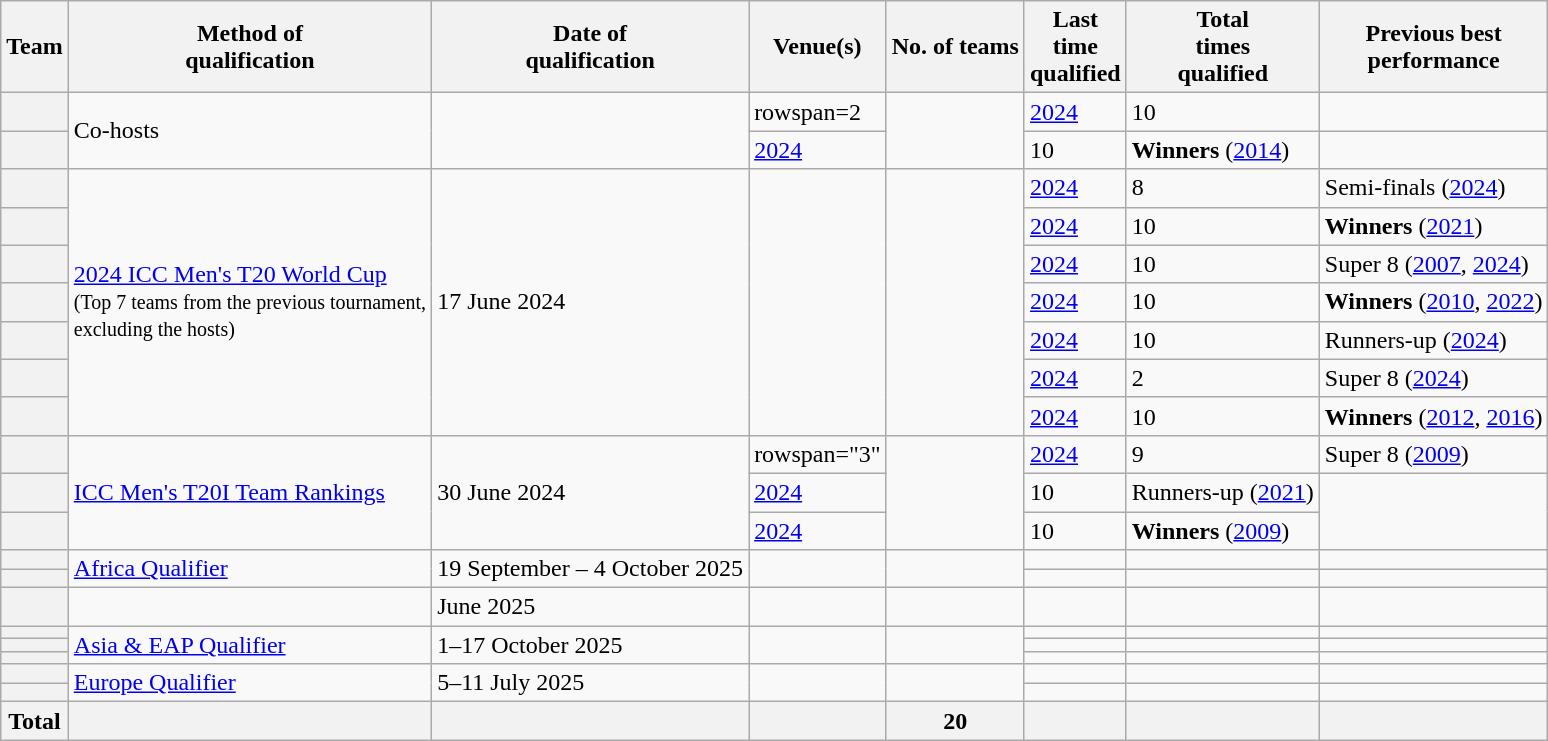<table class="wikitable sortable">
<tr>
<th scope="col">Team</th>
<th scope="col">Method of<br>qualification</th>
<th scope="col">Date of<br>qualification</th>
<th scope="col">Venue(s)</th>
<th scope="col">No. of teams</th>
<th scope="col">Last<br>time<br>qualified</th>
<th scope="col">Total<br>times<br>qualified</th>
<th scope="col">Previous best<br>performance</th>
</tr>
<tr>
<th scope="row"></th>
<td rowspan="2">Co-hosts</td>
<td rowspan="2"></td>
<td>rowspan=2 </td>
<td rowspan="2"></td>
<td><a href='#'>2024</a></td>
<td>10</td>
<td></td>
</tr>
<tr>
<th scope="row"></th>
<td><a href='#'>2024</a></td>
<td>10</td>
<td><strong>Winners</strong> (<a href='#'>2014</a>)</td>
</tr>
<tr>
<th scope="row"></th>
<td rowspan="7"><a href='#'>2024 ICC Men's T20 World Cup</a><br><small>(Top 7 teams from the previous tournament,<br>excluding the hosts)</small></td>
<td rowspan="7">17 June 2024</td>
<td rowspan="7"><br></td>
<td rowspan="7"></td>
<td><a href='#'>2024</a></td>
<td>8</td>
<td>Semi-finals (<a href='#'>2024</a>)</td>
</tr>
<tr>
<th scope="row"></th>
<td><a href='#'>2024</a></td>
<td>10</td>
<td><strong>Winners</strong> (<a href='#'>2021</a>)</td>
</tr>
<tr>
<th scope="row"></th>
<td><a href='#'>2024</a></td>
<td>10</td>
<td>Super 8 (<a href='#'>2007</a>, <a href='#'>2024</a>)</td>
</tr>
<tr>
<th scope="row"></th>
<td><a href='#'>2024</a></td>
<td>10</td>
<td><strong>Winners</strong> (<a href='#'>2010</a>, <a href='#'>2022</a>)</td>
</tr>
<tr>
<th scope="row"></th>
<td><a href='#'>2024</a></td>
<td>10</td>
<td>Runners-up (<a href='#'>2024</a>)</td>
</tr>
<tr>
<th scope="row"></th>
<td><a href='#'>2024</a></td>
<td>2</td>
<td>Super 8 (<a href='#'>2024</a>)</td>
</tr>
<tr>
<th scope="row"></th>
<td><a href='#'>2024</a></td>
<td>10</td>
<td><strong>Winners</strong> (<a href='#'>2012</a>, <a href='#'>2016</a>)</td>
</tr>
<tr>
<th scope="row"></th>
<td rowspan="3"><a href='#'>ICC Men's T20I Team Rankings</a></td>
<td rowspan="3">30 June 2024</td>
<td>rowspan="3" </td>
<td rowspan="3"></td>
<td><a href='#'>2024</a></td>
<td>9</td>
<td>Super 8 (<a href='#'>2009</a>)</td>
</tr>
<tr>
<th scope="row"></th>
<td><a href='#'>2024</a></td>
<td>10</td>
<td>Runners-up (<a href='#'>2021</a>)</td>
</tr>
<tr>
<th scope="row"></th>
<td><a href='#'>2024</a></td>
<td>10</td>
<td><strong>Winners</strong> (<a href='#'>2009</a>)</td>
</tr>
<tr>
<th scope="row"></th>
<td rowspan="2"><a href='#'>Africa Qualifier</a></td>
<td rowspan="2">19 September – 4 October 2025</td>
<td rowspan="2"></td>
<td rowspan="2"></td>
<td></td>
<td></td>
<td></td>
</tr>
<tr>
<th scope="row"></th>
<td></td>
<td></td>
<td></td>
</tr>
<tr>
<th scope="row"></th>
<td></td>
<td>June 2025</td>
<td></td>
<td></td>
<td></td>
<td></td>
<td></td>
</tr>
<tr>
<th scope="row"></th>
<td rowspan="3"><a href='#'>Asia & EAP Qualifier</a></td>
<td rowspan="3">1–17 October 2025</td>
<td rowspan="3"></td>
<td rowspan="3"></td>
<td></td>
<td></td>
<td></td>
</tr>
<tr>
<th scope="row"></th>
<td></td>
<td></td>
<td></td>
</tr>
<tr>
<th scope="row"></th>
<td></td>
<td></td>
<td></td>
</tr>
<tr>
<th scope="row"></th>
<td rowspan="2"><a href='#'>Europe Qualifier</a></td>
<td rowspan="2">5–11 July 2025</td>
<td rowspan="2"></td>
<td rowspan="2"></td>
<td></td>
<td></td>
<td></td>
</tr>
<tr>
<th scope="row"></th>
<td></td>
<td></td>
<td></td>
</tr>
<tr class="sortbottom">
<th>Total</th>
<th></th>
<th></th>
<th></th>
<th>20</th>
<th></th>
<th></th>
<th></th>
</tr>
</table>
